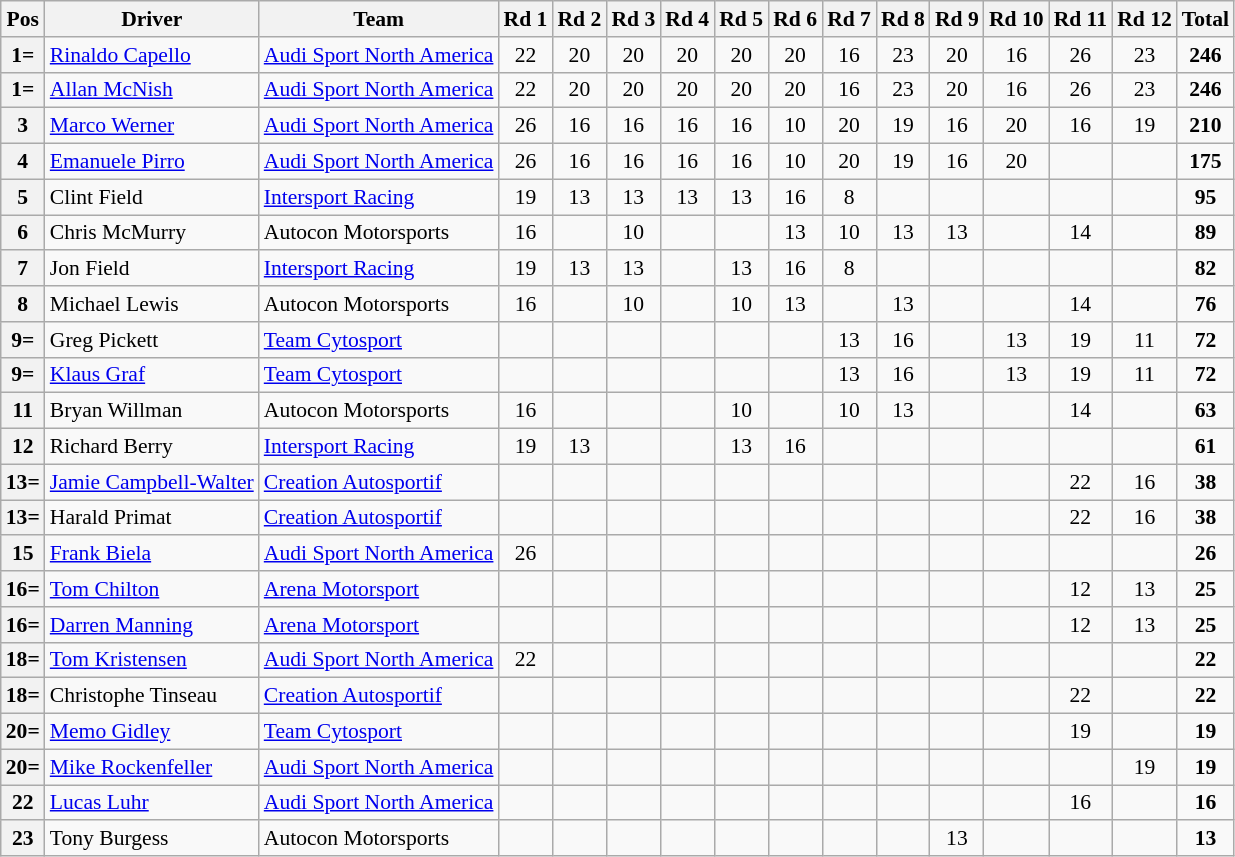<table class="wikitable" style="font-size: 90%;">
<tr>
<th>Pos</th>
<th>Driver</th>
<th>Team</th>
<th>Rd 1</th>
<th>Rd 2</th>
<th>Rd 3</th>
<th>Rd 4</th>
<th>Rd 5</th>
<th>Rd 6</th>
<th>Rd 7</th>
<th>Rd 8</th>
<th>Rd 9</th>
<th>Rd 10</th>
<th>Rd 11</th>
<th>Rd 12</th>
<th>Total</th>
</tr>
<tr>
<th>1=</th>
<td> <a href='#'>Rinaldo Capello</a></td>
<td> <a href='#'>Audi Sport North America</a></td>
<td align="center">22</td>
<td align="center">20</td>
<td align="center">20</td>
<td align="center">20</td>
<td align="center">20</td>
<td align="center">20</td>
<td align="center">16</td>
<td align="center">23</td>
<td align="center">20</td>
<td align="center">16</td>
<td align="center">26</td>
<td align="center">23</td>
<td align="center"><strong>246</strong></td>
</tr>
<tr>
<th>1=</th>
<td> <a href='#'>Allan McNish</a></td>
<td> <a href='#'>Audi Sport North America</a></td>
<td align="center">22</td>
<td align="center">20</td>
<td align="center">20</td>
<td align="center">20</td>
<td align="center">20</td>
<td align="center">20</td>
<td align="center">16</td>
<td align="center">23</td>
<td align="center">20</td>
<td align="center">16</td>
<td align="center">26</td>
<td align="center">23</td>
<td align="center"><strong>246</strong></td>
</tr>
<tr>
<th>3</th>
<td> <a href='#'>Marco Werner</a></td>
<td> <a href='#'>Audi Sport North America</a></td>
<td align="center">26</td>
<td align="center">16</td>
<td align="center">16</td>
<td align="center">16</td>
<td align="center">16</td>
<td align="center">10</td>
<td align="center">20</td>
<td align="center">19</td>
<td align="center">16</td>
<td align="center">20</td>
<td align="center">16</td>
<td align="center">19</td>
<td align="center"><strong>210</strong></td>
</tr>
<tr>
<th>4</th>
<td> <a href='#'>Emanuele Pirro</a></td>
<td> <a href='#'>Audi Sport North America</a></td>
<td align="center">26</td>
<td align="center">16</td>
<td align="center">16</td>
<td align="center">16</td>
<td align="center">16</td>
<td align="center">10</td>
<td align="center">20</td>
<td align="center">19</td>
<td align="center">16</td>
<td align="center">20</td>
<td></td>
<td></td>
<td align="center"><strong>175</strong></td>
</tr>
<tr>
<th>5</th>
<td> Clint Field</td>
<td> <a href='#'>Intersport Racing</a></td>
<td align="center">19</td>
<td align="center">13</td>
<td align="center">13</td>
<td align="center">13</td>
<td align="center">13</td>
<td align="center">16</td>
<td align="center">8</td>
<td></td>
<td></td>
<td></td>
<td></td>
<td></td>
<td align="center"><strong>95</strong></td>
</tr>
<tr>
<th>6</th>
<td> Chris McMurry</td>
<td> Autocon Motorsports</td>
<td align="center">16</td>
<td></td>
<td align="center">10</td>
<td></td>
<td></td>
<td align="center">13</td>
<td align="center">10</td>
<td align="center">13</td>
<td align="center">13</td>
<td></td>
<td align="center">14</td>
<td></td>
<td align="center"><strong>89</strong></td>
</tr>
<tr>
<th>7</th>
<td> Jon Field</td>
<td> <a href='#'>Intersport Racing</a></td>
<td align="center">19</td>
<td align="center">13</td>
<td align="center">13</td>
<td></td>
<td align="center">13</td>
<td align="center">16</td>
<td align="center">8</td>
<td></td>
<td></td>
<td></td>
<td></td>
<td></td>
<td align="center"><strong>82</strong></td>
</tr>
<tr>
<th>8</th>
<td> Michael Lewis</td>
<td> Autocon Motorsports</td>
<td align="center">16</td>
<td></td>
<td align="center">10</td>
<td></td>
<td align="center">10</td>
<td align="center">13</td>
<td></td>
<td align="center">13</td>
<td></td>
<td></td>
<td align="center">14</td>
<td></td>
<td align="center"><strong>76</strong></td>
</tr>
<tr>
<th>9=</th>
<td> Greg Pickett</td>
<td> <a href='#'>Team Cytosport</a></td>
<td></td>
<td></td>
<td></td>
<td></td>
<td></td>
<td></td>
<td align="center">13</td>
<td align="center">16</td>
<td></td>
<td align="center">13</td>
<td align="center">19</td>
<td align="center">11</td>
<td align="center"><strong>72</strong></td>
</tr>
<tr>
<th>9=</th>
<td> <a href='#'>Klaus Graf</a></td>
<td> <a href='#'>Team Cytosport</a></td>
<td></td>
<td></td>
<td></td>
<td></td>
<td></td>
<td></td>
<td align="center">13</td>
<td align="center">16</td>
<td></td>
<td align="center">13</td>
<td align="center">19</td>
<td align="center">11</td>
<td align="center"><strong>72</strong></td>
</tr>
<tr>
<th>11</th>
<td> Bryan Willman</td>
<td> Autocon Motorsports</td>
<td align="center">16</td>
<td></td>
<td></td>
<td></td>
<td align="center">10</td>
<td></td>
<td align="center">10</td>
<td align="center">13</td>
<td></td>
<td></td>
<td align="center">14</td>
<td></td>
<td align="center"><strong>63</strong></td>
</tr>
<tr>
<th>12</th>
<td> Richard Berry</td>
<td> <a href='#'>Intersport Racing</a></td>
<td align="center">19</td>
<td align="center">13</td>
<td></td>
<td></td>
<td align="center">13</td>
<td align="center">16</td>
<td></td>
<td></td>
<td></td>
<td></td>
<td></td>
<td></td>
<td align="center"><strong>61</strong></td>
</tr>
<tr>
<th>13=</th>
<td> <a href='#'>Jamie Campbell-Walter</a></td>
<td> <a href='#'>Creation Autosportif</a></td>
<td></td>
<td></td>
<td></td>
<td></td>
<td></td>
<td></td>
<td></td>
<td></td>
<td></td>
<td></td>
<td align="center">22</td>
<td align="center">16</td>
<td align="center"><strong>38</strong></td>
</tr>
<tr>
<th>13=</th>
<td> Harald Primat</td>
<td> <a href='#'>Creation Autosportif</a></td>
<td></td>
<td></td>
<td></td>
<td></td>
<td></td>
<td></td>
<td></td>
<td></td>
<td></td>
<td></td>
<td align="center">22</td>
<td align="center">16</td>
<td align="center"><strong>38</strong></td>
</tr>
<tr>
<th>15</th>
<td> <a href='#'>Frank Biela</a></td>
<td> <a href='#'>Audi Sport North America</a></td>
<td align="center">26</td>
<td></td>
<td></td>
<td></td>
<td></td>
<td></td>
<td></td>
<td></td>
<td></td>
<td></td>
<td></td>
<td></td>
<td align="center"><strong>26</strong></td>
</tr>
<tr>
<th>16=</th>
<td> <a href='#'>Tom Chilton</a></td>
<td> <a href='#'>Arena Motorsport</a></td>
<td></td>
<td></td>
<td></td>
<td></td>
<td></td>
<td></td>
<td></td>
<td></td>
<td></td>
<td></td>
<td align="center">12</td>
<td align="center">13</td>
<td align="center"><strong>25</strong></td>
</tr>
<tr>
<th>16=</th>
<td> <a href='#'>Darren Manning</a></td>
<td> <a href='#'>Arena Motorsport</a></td>
<td></td>
<td></td>
<td></td>
<td></td>
<td></td>
<td></td>
<td></td>
<td></td>
<td></td>
<td></td>
<td align="center">12</td>
<td align="center">13</td>
<td align="center"><strong>25</strong></td>
</tr>
<tr>
<th>18=</th>
<td> <a href='#'>Tom Kristensen</a></td>
<td> <a href='#'>Audi Sport North America</a></td>
<td align="center">22</td>
<td></td>
<td></td>
<td></td>
<td></td>
<td></td>
<td></td>
<td></td>
<td></td>
<td></td>
<td></td>
<td></td>
<td align="center"><strong>22</strong></td>
</tr>
<tr>
<th>18=</th>
<td> Christophe Tinseau</td>
<td> <a href='#'>Creation Autosportif</a></td>
<td></td>
<td></td>
<td></td>
<td></td>
<td></td>
<td></td>
<td></td>
<td></td>
<td></td>
<td></td>
<td align="center">22</td>
<td></td>
<td align="center"><strong>22</strong></td>
</tr>
<tr>
<th>20=</th>
<td> <a href='#'>Memo Gidley</a></td>
<td> <a href='#'>Team Cytosport</a></td>
<td></td>
<td></td>
<td></td>
<td></td>
<td></td>
<td></td>
<td></td>
<td></td>
<td></td>
<td></td>
<td align="center">19</td>
<td></td>
<td align="center"><strong>19</strong></td>
</tr>
<tr>
<th>20=</th>
<td> <a href='#'>Mike Rockenfeller</a></td>
<td> <a href='#'>Audi Sport North America</a></td>
<td></td>
<td></td>
<td></td>
<td></td>
<td></td>
<td></td>
<td></td>
<td></td>
<td></td>
<td></td>
<td></td>
<td align="center">19</td>
<td align="center"><strong>19</strong></td>
</tr>
<tr>
<th>22</th>
<td> <a href='#'>Lucas Luhr</a></td>
<td> <a href='#'>Audi Sport North America</a></td>
<td></td>
<td></td>
<td></td>
<td></td>
<td></td>
<td></td>
<td></td>
<td></td>
<td></td>
<td></td>
<td align="center">16</td>
<td></td>
<td align="center"><strong>16</strong></td>
</tr>
<tr>
<th>23</th>
<td> Tony Burgess</td>
<td> Autocon Motorsports</td>
<td></td>
<td></td>
<td></td>
<td></td>
<td></td>
<td></td>
<td></td>
<td></td>
<td align="center">13</td>
<td></td>
<td></td>
<td></td>
<td align="center"><strong>13</strong></td>
</tr>
</table>
